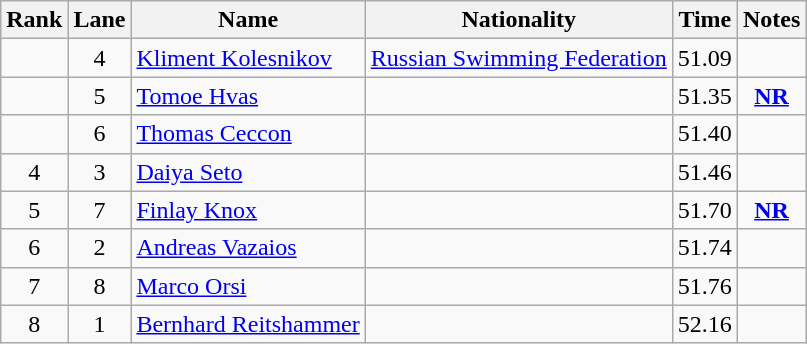<table class="wikitable sortable" style="text-align:center">
<tr>
<th>Rank</th>
<th>Lane</th>
<th>Name</th>
<th>Nationality</th>
<th>Time</th>
<th>Notes</th>
</tr>
<tr>
<td></td>
<td>4</td>
<td align=left><a href='#'>Kliment Kolesnikov</a></td>
<td align=left><a href='#'>Russian Swimming Federation</a></td>
<td>51.09</td>
<td></td>
</tr>
<tr>
<td></td>
<td>5</td>
<td align=left><a href='#'>Tomoe Hvas</a></td>
<td align=left></td>
<td>51.35</td>
<td><strong><a href='#'>NR</a></strong></td>
</tr>
<tr>
<td></td>
<td>6</td>
<td align=left><a href='#'>Thomas Ceccon</a></td>
<td align=left></td>
<td>51.40</td>
<td></td>
</tr>
<tr>
<td>4</td>
<td>3</td>
<td align=left><a href='#'>Daiya Seto</a></td>
<td align=left></td>
<td>51.46</td>
<td></td>
</tr>
<tr>
<td>5</td>
<td>7</td>
<td align=left><a href='#'>Finlay Knox</a></td>
<td align=left></td>
<td>51.70</td>
<td><strong><a href='#'>NR</a></strong></td>
</tr>
<tr>
<td>6</td>
<td>2</td>
<td align=left><a href='#'>Andreas Vazaios</a></td>
<td align=left></td>
<td>51.74</td>
<td></td>
</tr>
<tr>
<td>7</td>
<td>8</td>
<td align=left><a href='#'>Marco Orsi</a></td>
<td align=left></td>
<td>51.76</td>
<td></td>
</tr>
<tr>
<td>8</td>
<td>1</td>
<td align=left><a href='#'>Bernhard Reitshammer</a></td>
<td align=left></td>
<td>52.16</td>
<td></td>
</tr>
</table>
